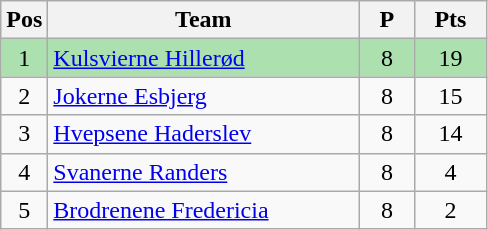<table class="wikitable" style="font-size: 100%">
<tr>
<th width=20>Pos</th>
<th width=200>Team</th>
<th width=30>P</th>
<th width=40>Pts</th>
</tr>
<tr align=center style="background:#ACE1AF;">
<td>1</td>
<td align="left"><a href='#'>Kulsvierne Hillerød</a></td>
<td>8</td>
<td>19</td>
</tr>
<tr align=center>
<td>2</td>
<td align="left"><a href='#'>Jokerne Esbjerg</a></td>
<td>8</td>
<td>15</td>
</tr>
<tr align=center>
<td>3</td>
<td align="left"><a href='#'>Hvepsene Haderslev</a></td>
<td>8</td>
<td>14</td>
</tr>
<tr align=center>
<td>4</td>
<td align="left"><a href='#'>Svanerne Randers</a></td>
<td>8</td>
<td>4</td>
</tr>
<tr align=center>
<td>5</td>
<td align="left"><a href='#'>Brodrenene Fredericia</a></td>
<td>8</td>
<td>2</td>
</tr>
</table>
